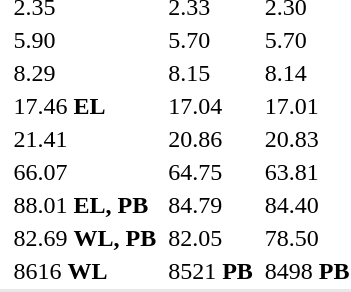<table>
<tr>
<td></td>
<td></td>
<td>2.35</td>
<td></td>
<td>2.33</td>
<td></td>
<td>2.30</td>
</tr>
<tr>
<td></td>
<td></td>
<td>5.90</td>
<td></td>
<td>5.70</td>
<td><br></td>
<td>5.70</td>
</tr>
<tr>
<td></td>
<td></td>
<td>8.29</td>
<td></td>
<td>8.15</td>
<td></td>
<td>8.14</td>
</tr>
<tr>
<td></td>
<td></td>
<td>17.46 <strong>EL</strong></td>
<td></td>
<td>17.04</td>
<td></td>
<td>17.01</td>
</tr>
<tr>
<td></td>
<td></td>
<td>21.41</td>
<td></td>
<td>20.86</td>
<td></td>
<td>20.83</td>
</tr>
<tr>
<td></td>
<td></td>
<td>66.07</td>
<td></td>
<td>64.75</td>
<td></td>
<td>63.81</td>
</tr>
<tr>
<td></td>
<td></td>
<td>88.01 <strong>EL, PB</strong></td>
<td></td>
<td>84.79</td>
<td></td>
<td>84.40</td>
</tr>
<tr>
<td></td>
<td></td>
<td>82.69 <strong>WL, PB</strong></td>
<td></td>
<td>82.05</td>
<td></td>
<td>78.50</td>
</tr>
<tr>
<td></td>
<td></td>
<td>8616 <strong>WL</strong></td>
<td></td>
<td>8521 <strong>PB</strong></td>
<td></td>
<td>8498 <strong>PB</strong></td>
</tr>
<tr bgcolor= e8e8e8>
<td colspan=7></td>
</tr>
</table>
